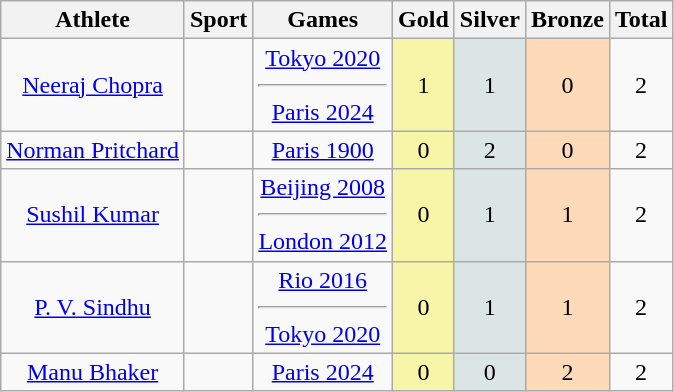<table class="wikitable sortable" style="text-align:center;">
<tr>
<th>Athlete</th>
<th>Sport</th>
<th>Games</th>
<th> Gold</th>
<th> Silver</th>
<th> Bronze</th>
<th>Total</th>
</tr>
<tr>
<td><a href='#'>Neeraj Chopra</a></td>
<td></td>
<td><a href='#'>Tokyo 2020</a><hr><a href='#'>Paris 2024</a></td>
<td style="background:#F7F6A8;">1</td>
<td style="background:#DCE5E5;">1</td>
<td style="background:#FFDAB9;">0</td>
<td>2</td>
</tr>
<tr>
<td><a href='#'>Norman Pritchard</a></td>
<td></td>
<td><a href='#'>Paris 1900</a></td>
<td style="background:#F7F6A8;">0</td>
<td style="background:#DCE5E5;">2</td>
<td style="background:#FFDAB9;">0</td>
<td>2</td>
</tr>
<tr>
<td><a href='#'>Sushil Kumar</a></td>
<td></td>
<td><a href='#'>Beijing 2008</a><hr><a href='#'>London 2012</a></td>
<td style="background:#F7F6A8;">0</td>
<td style="background:#DCE5E5;">1</td>
<td style="background:#FFDAB9;">1</td>
<td>2</td>
</tr>
<tr>
<td><a href='#'>P. V. Sindhu</a></td>
<td></td>
<td><a href='#'>Rio 2016</a><hr><a href='#'>Tokyo 2020</a></td>
<td style="background:#F7F6A8;">0</td>
<td style="background:#DCE5E5;">1</td>
<td style="background:#FFDAB9;">1</td>
<td>2</td>
</tr>
<tr>
<td><a href='#'>Manu Bhaker</a></td>
<td></td>
<td><a href='#'>Paris 2024</a></td>
<td style="background:#F7F6A8;">0</td>
<td style="background:#DCE5E5;">0</td>
<td style="background:#FFDAB9;">2</td>
<td>2</td>
</tr>
</table>
